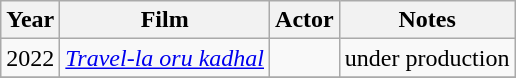<table class="wikitable">
<tr>
<th>Year</th>
<th>Film</th>
<th>Actor</th>
<th>Notes</th>
</tr>
<tr>
<td>2022</td>
<td><em><a href='#'>Travel-la oru kadhal</a></em></td>
<td></td>
<td>under production</td>
</tr>
<tr>
</tr>
</table>
